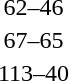<table style="text-align:center">
<tr>
<th width=200></th>
<th width=100></th>
<th width=200></th>
<th></th>
</tr>
<tr>
<td align=right><strong></strong></td>
<td>62–46</td>
<td align=left></td>
</tr>
<tr>
<td align=right><strong></strong></td>
<td>67–65</td>
<td align=left></td>
</tr>
<tr>
<td align=right><strong></strong></td>
<td>113–40</td>
<td align=left></td>
</tr>
</table>
